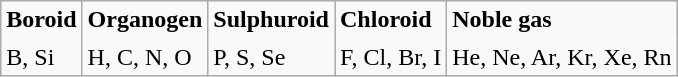<table class="wikitable floatright" style="margin-left: 0.5em;">
<tr>
<td style="border-bottom: none; vertical-align: text-top"><strong>Boroid</strong></td>
<td style="border-bottom: none; vertical-align: text-top"><strong>Organogen</strong></td>
<td style="border-bottom: none"><strong>Sulphuroid</strong></td>
<td style="border-bottom: none; vertical-align: text-top"><strong>Chloroid</strong></td>
<td style="border-bottom: none; vertical-align: text-top"><strong>Noble gas</strong></td>
</tr>
<tr>
<td style="border-top:none">B, Si</td>
<td style="border-top:none">H, C, N, O</td>
<td style="border-top:none">P, S, Se</td>
<td style="border-top:none">F, Cl, Br, I</td>
<td style="border-top:none">He, Ne, Ar, Kr, Xe, Rn</td>
</tr>
</table>
